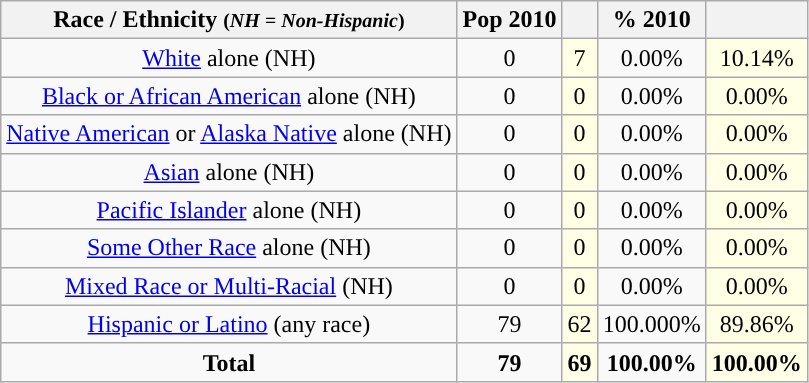<table class="wikitable" style="text-align:center;">
<tr>
<th>Race / Ethnicity <small>(<em>NH = Non-Hispanic</em>)</small></th>
<th>Pop 2010</th>
<th></th>
<th>% 2010</th>
<th></th>
</tr>
<tr>
<td><a href='#'>White</a> alone (NH)</td>
<td>0</td>
<td style='background: #ffffe6;'>7</td>
<td>0.00%</td>
<td style='background: #ffffe6;'>10.14%</td>
</tr>
<tr>
<td><a href='#'>Black or African American</a> alone (NH)</td>
<td>0</td>
<td style='background: #ffffe6;'>0</td>
<td>0.00%</td>
<td style='background: #ffffe6;'>0.00%</td>
</tr>
<tr>
<td><a href='#'>Native American</a> or <a href='#'>Alaska Native</a> alone (NH)</td>
<td>0</td>
<td style='background: #ffffe6;'>0</td>
<td>0.00%</td>
<td style='background: #ffffe6;'>0.00%</td>
</tr>
<tr>
<td><a href='#'>Asian</a> alone (NH)</td>
<td>0</td>
<td style='background: #ffffe6;'>0</td>
<td>0.00%</td>
<td style='background: #ffffe6;'>0.00%</td>
</tr>
<tr>
<td><a href='#'>Pacific Islander</a> alone (NH)</td>
<td>0</td>
<td style='background: #ffffe6;'>0</td>
<td>0.00%</td>
<td style='background: #ffffe6;'>0.00%</td>
</tr>
<tr>
<td><a href='#'>Some Other Race</a> alone (NH)</td>
<td>0</td>
<td style='background: #ffffe6;'>0</td>
<td>0.00%</td>
<td style='background: #ffffe6;'>0.00%</td>
</tr>
<tr>
<td><a href='#'>Mixed Race or Multi-Racial</a> (NH)</td>
<td>0</td>
<td style='background: #ffffe6;'>0</td>
<td>0.00%</td>
<td style='background: #ffffe6;'>0.00%</td>
</tr>
<tr>
<td><a href='#'>Hispanic or Latino</a> (any race)</td>
<td>79</td>
<td style='background: #ffffe6;'>62</td>
<td>100.000%</td>
<td style='background: #ffffe6;'>89.86%</td>
</tr>
<tr>
<td><strong>Total</strong></td>
<td><strong>79</strong></td>
<td style='background: #ffffe6;'><strong>69</strong></td>
<td><strong>100.00%</strong></td>
<td style='background: #ffffe6;'><strong>100.00%</strong></td>
</tr>
</table>
